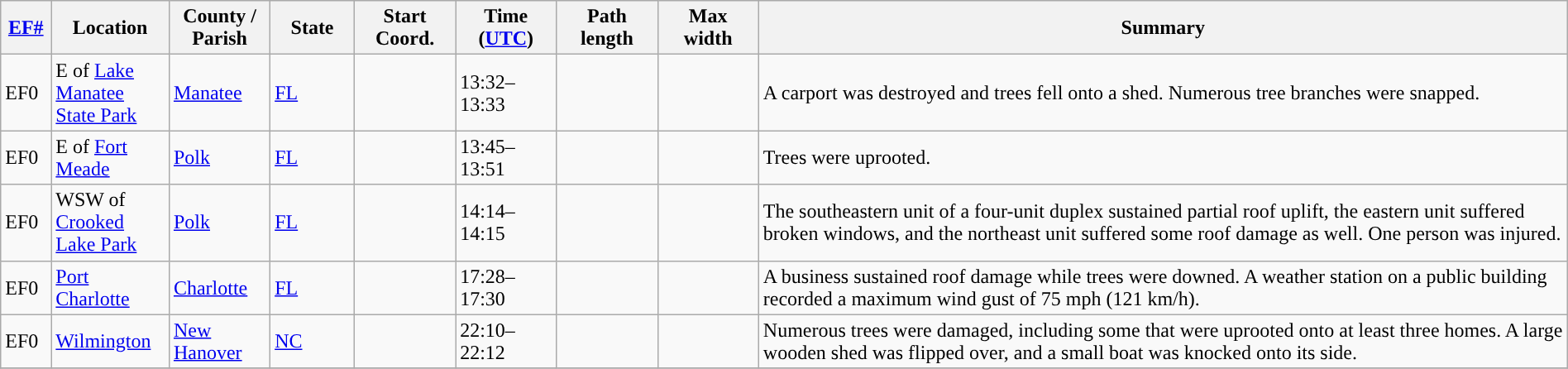<table class="wikitable sortable" style="width:100%;">
<tr>
<th scope="col"  style="width:3%; text-align:center;"><a href='#'>EF#</a></th>
<th scope="col"  style="width:7%; text-align:center;" class="unsortable">Location</th>
<th scope="col"  style="width:6%; text-align:center;" class="unsortable">County / Parish</th>
<th scope="col"  style="width:5%; text-align:center;">State</th>
<th scope="col"  style="width:6%; text-align:center;">Start Coord.</th>
<th scope="col"  style="width:6%; text-align:center;">Time (<a href='#'>UTC</a>)</th>
<th scope="col"  style="width:6%; text-align:center;">Path length</th>
<th scope="col"  style="width:6%; text-align:center;">Max width</th>
<th scope="col" class="unsortable" style="width:48%; text-align:center;">Summary</th>
</tr>
<tr>
<td>EF0</td>
<td>E of <a href='#'>Lake Manatee State Park</a></td>
<td><a href='#'>Manatee</a></td>
<td><a href='#'>FL</a></td>
<td></td>
<td>13:32–13:33</td>
<td></td>
<td></td>
<td>A carport was destroyed and trees fell onto a shed. Numerous tree branches were snapped.</td>
</tr>
<tr>
<td>EF0</td>
<td>E of <a href='#'>Fort Meade</a></td>
<td><a href='#'>Polk</a></td>
<td><a href='#'>FL</a></td>
<td></td>
<td>13:45–13:51</td>
<td></td>
<td></td>
<td>Trees were uprooted.</td>
</tr>
<tr>
<td>EF0</td>
<td>WSW of <a href='#'>Crooked Lake Park</a></td>
<td><a href='#'>Polk</a></td>
<td><a href='#'>FL</a></td>
<td></td>
<td>14:14–14:15</td>
<td></td>
<td></td>
<td>The southeastern unit of a four-unit duplex sustained partial roof uplift, the eastern unit suffered broken windows, and the northeast unit suffered some roof damage as well. One person was injured.</td>
</tr>
<tr>
<td>EF0</td>
<td><a href='#'>Port Charlotte</a></td>
<td><a href='#'>Charlotte</a></td>
<td><a href='#'>FL</a></td>
<td></td>
<td>17:28–17:30</td>
<td></td>
<td></td>
<td>A business sustained roof damage while trees were downed. A weather station on a public building recorded a maximum wind gust of 75 mph (121 km/h).</td>
</tr>
<tr>
<td>EF0</td>
<td><a href='#'>Wilmington</a></td>
<td><a href='#'>New Hanover</a></td>
<td><a href='#'>NC</a></td>
<td></td>
<td>22:10–22:12</td>
<td></td>
<td></td>
<td>Numerous trees were damaged, including some that were uprooted onto at least three homes. A large wooden shed was flipped over, and a small boat was knocked onto its side.</td>
</tr>
<tr>
</tr>
</table>
